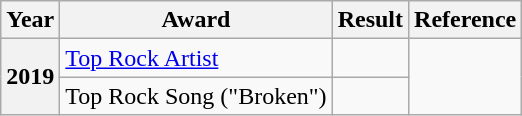<table class="wikitable">
<tr>
<th>Year</th>
<th>Award</th>
<th>Result</th>
<th>Reference</th>
</tr>
<tr>
<th rowspan="2">2019</th>
<td><a href='#'>Top Rock Artist</a></td>
<td></td>
<td rowspan="2"></td>
</tr>
<tr>
<td>Top Rock Song ("Broken")</td>
<td></td>
</tr>
</table>
